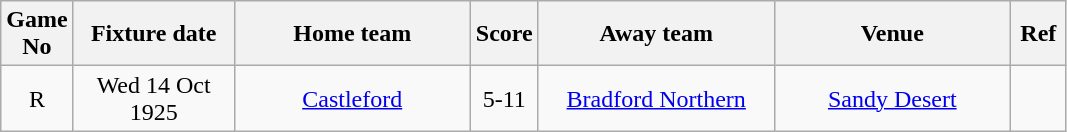<table class="wikitable" style="text-align:center;">
<tr>
<th width=20 abbr="No">Game No</th>
<th width=100 abbr="Date">Fixture date</th>
<th width=150 abbr="Home team">Home team</th>
<th width=20 abbr="Score">Score</th>
<th width=150 abbr="Away team">Away team</th>
<th width=150 abbr="Venue">Venue</th>
<th width=30 abbr="Ref">Ref</th>
</tr>
<tr>
<td>R</td>
<td>Wed 14 Oct 1925</td>
<td><a href='#'>Castleford</a></td>
<td>5-11</td>
<td><a href='#'>Bradford Northern</a></td>
<td><a href='#'>Sandy Desert</a></td>
<td></td>
</tr>
</table>
